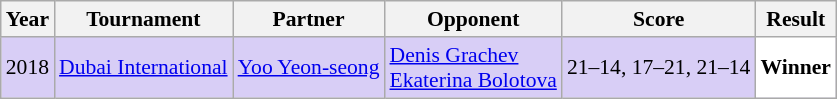<table class="sortable wikitable" style="font-size: 90%;">
<tr>
<th>Year</th>
<th>Tournament</th>
<th>Partner</th>
<th>Opponent</th>
<th>Score</th>
<th>Result</th>
</tr>
<tr style="background:#D8CEF6">
<td align="center">2018</td>
<td align="left"><a href='#'>Dubai International</a></td>
<td align="left"> <a href='#'>Yoo Yeon-seong</a></td>
<td align="left"> <a href='#'>Denis Grachev</a> <br>  <a href='#'>Ekaterina Bolotova</a></td>
<td align="left">21–14, 17–21, 21–14</td>
<td style="text-align:left; background:white"> <strong>Winner</strong></td>
</tr>
</table>
